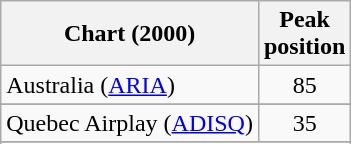<table class="wikitable sortable">
<tr>
<th>Chart (2000)</th>
<th>Peak<br>position</th>
</tr>
<tr>
<td>Australia (<a href='#'>ARIA</a>)</td>
<td align="center">85</td>
</tr>
<tr>
</tr>
<tr>
</tr>
<tr>
<td>Quebec Airplay (<a href='#'>ADISQ</a>)</td>
<td align="center">35</td>
</tr>
<tr>
</tr>
<tr>
</tr>
<tr>
</tr>
<tr>
</tr>
<tr>
</tr>
</table>
